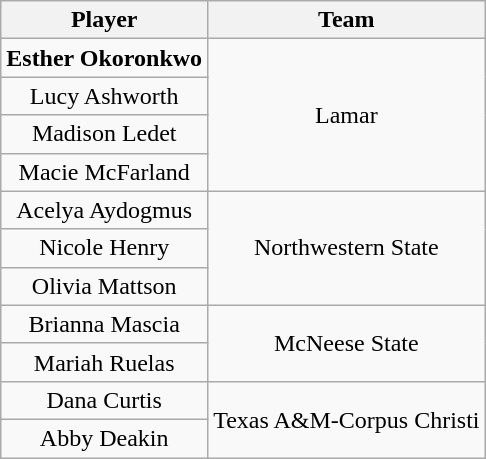<table class="wikitable" style="text-align: center;">
<tr>
<th>Player</th>
<th>Team</th>
</tr>
<tr>
<td><strong>Esther Okoronkwo</strong></td>
<td rowspan=4>Lamar</td>
</tr>
<tr>
<td>Lucy Ashworth</td>
</tr>
<tr>
<td>Madison Ledet</td>
</tr>
<tr>
<td>Macie McFarland</td>
</tr>
<tr>
<td>Acelya Aydogmus</td>
<td rowspan=3>Northwestern State</td>
</tr>
<tr>
<td>Nicole Henry</td>
</tr>
<tr>
<td>Olivia Mattson</td>
</tr>
<tr>
<td>Brianna Mascia</td>
<td rowspan=2>McNeese State</td>
</tr>
<tr>
<td>Mariah Ruelas</td>
</tr>
<tr>
<td>Dana Curtis</td>
<td rowspan=2>Texas A&M-Corpus Christi</td>
</tr>
<tr>
<td>Abby Deakin</td>
</tr>
</table>
